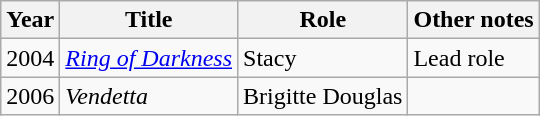<table class="wikitable">
<tr>
<th>Year</th>
<th>Title</th>
<th>Role</th>
<th>Other notes</th>
</tr>
<tr>
<td>2004</td>
<td><em><a href='#'>Ring of Darkness</a></em></td>
<td>Stacy</td>
<td>Lead role</td>
</tr>
<tr>
<td>2006</td>
<td><em>Vendetta</em></td>
<td>Brigitte Douglas</td>
<td></td>
</tr>
</table>
